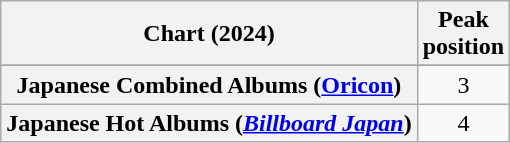<table class="wikitable sortable plainrowheaders" style="text-align:center">
<tr>
<th scope="col">Chart (2024)</th>
<th scope="col">Peak<br>position</th>
</tr>
<tr>
</tr>
<tr>
<th scope="row">Japanese Combined Albums (<a href='#'>Oricon</a>)</th>
<td>3</td>
</tr>
<tr>
<th scope="row">Japanese Hot Albums (<em><a href='#'>Billboard Japan</a></em>)</th>
<td>4</td>
</tr>
</table>
